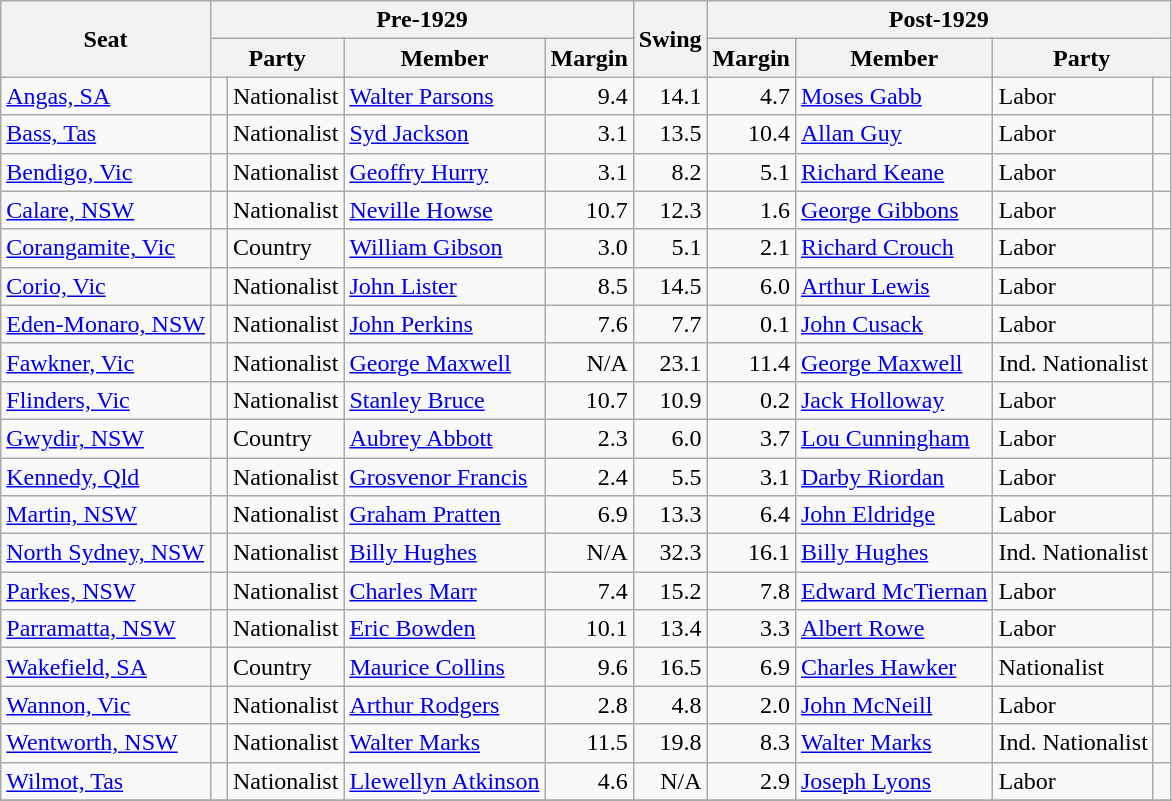<table class="wikitable">
<tr>
<th rowspan="2">Seat</th>
<th colspan="4">Pre-1929</th>
<th rowspan="2">Swing</th>
<th colspan="4">Post-1929</th>
</tr>
<tr>
<th colspan="2">Party</th>
<th>Member</th>
<th>Margin</th>
<th>Margin</th>
<th>Member</th>
<th colspan="2">Party</th>
</tr>
<tr>
<td><a href='#'>Angas, SA</a></td>
<td> </td>
<td>Nationalist</td>
<td><a href='#'>Walter Parsons</a></td>
<td style="text-align:right;">9.4</td>
<td style="text-align:right;">14.1</td>
<td style="text-align:right;">4.7</td>
<td><a href='#'>Moses Gabb</a></td>
<td>Labor</td>
<td> </td>
</tr>
<tr>
<td><a href='#'>Bass, Tas</a></td>
<td> </td>
<td>Nationalist</td>
<td><a href='#'>Syd Jackson</a></td>
<td style="text-align:right;">3.1</td>
<td style="text-align:right;">13.5</td>
<td style="text-align:right;">10.4</td>
<td><a href='#'>Allan Guy</a></td>
<td>Labor</td>
<td> </td>
</tr>
<tr>
<td><a href='#'>Bendigo, Vic</a></td>
<td> </td>
<td>Nationalist</td>
<td><a href='#'>Geoffry Hurry</a></td>
<td style="text-align:right;">3.1</td>
<td style="text-align:right;">8.2</td>
<td style="text-align:right;">5.1</td>
<td><a href='#'>Richard Keane</a></td>
<td>Labor</td>
<td> </td>
</tr>
<tr>
<td><a href='#'>Calare, NSW</a></td>
<td> </td>
<td>Nationalist</td>
<td><a href='#'>Neville Howse</a></td>
<td style="text-align:right;">10.7</td>
<td style="text-align:right;">12.3</td>
<td style="text-align:right;">1.6</td>
<td><a href='#'>George Gibbons</a></td>
<td>Labor</td>
<td> </td>
</tr>
<tr>
<td><a href='#'>Corangamite, Vic</a></td>
<td> </td>
<td>Country</td>
<td><a href='#'>William Gibson</a></td>
<td style="text-align:right;">3.0</td>
<td style="text-align:right;">5.1</td>
<td style="text-align:right;">2.1</td>
<td><a href='#'>Richard Crouch</a></td>
<td>Labor</td>
<td> </td>
</tr>
<tr>
<td><a href='#'>Corio, Vic</a></td>
<td> </td>
<td>Nationalist</td>
<td><a href='#'>John Lister</a></td>
<td style="text-align:right;">8.5</td>
<td style="text-align:right;">14.5</td>
<td style="text-align:right;">6.0</td>
<td><a href='#'>Arthur Lewis</a></td>
<td>Labor</td>
<td> </td>
</tr>
<tr>
<td><a href='#'>Eden-Monaro, NSW</a></td>
<td> </td>
<td>Nationalist</td>
<td><a href='#'>John Perkins</a></td>
<td style="text-align:right;">7.6</td>
<td style="text-align:right;">7.7</td>
<td style="text-align:right;">0.1</td>
<td><a href='#'>John Cusack</a></td>
<td>Labor</td>
<td> </td>
</tr>
<tr>
<td><a href='#'>Fawkner, Vic</a></td>
<td> </td>
<td>Nationalist</td>
<td><a href='#'>George Maxwell</a></td>
<td style="text-align:right;">N/A</td>
<td style="text-align:right;">23.1</td>
<td style="text-align:right;">11.4</td>
<td><a href='#'>George Maxwell</a></td>
<td>Ind. Nationalist</td>
<td> </td>
</tr>
<tr>
<td><a href='#'>Flinders, Vic</a></td>
<td> </td>
<td>Nationalist</td>
<td><a href='#'>Stanley Bruce</a></td>
<td style="text-align:right;">10.7</td>
<td style="text-align:right;">10.9</td>
<td style="text-align:right;">0.2</td>
<td><a href='#'>Jack Holloway</a></td>
<td>Labor</td>
<td> </td>
</tr>
<tr>
<td><a href='#'>Gwydir, NSW</a></td>
<td> </td>
<td>Country</td>
<td><a href='#'>Aubrey Abbott</a></td>
<td style="text-align:right;">2.3</td>
<td style="text-align:right;">6.0</td>
<td style="text-align:right;">3.7</td>
<td><a href='#'>Lou Cunningham</a></td>
<td>Labor</td>
<td> </td>
</tr>
<tr>
<td><a href='#'>Kennedy, Qld</a></td>
<td> </td>
<td>Nationalist</td>
<td><a href='#'>Grosvenor Francis</a></td>
<td style="text-align:right;">2.4</td>
<td style="text-align:right;">5.5</td>
<td style="text-align:right;">3.1</td>
<td><a href='#'>Darby Riordan</a></td>
<td>Labor</td>
<td> </td>
</tr>
<tr>
<td><a href='#'>Martin, NSW</a></td>
<td> </td>
<td>Nationalist</td>
<td><a href='#'>Graham Pratten</a></td>
<td style="text-align:right;">6.9</td>
<td style="text-align:right;">13.3</td>
<td style="text-align:right;">6.4</td>
<td><a href='#'>John Eldridge</a></td>
<td>Labor</td>
<td> </td>
</tr>
<tr>
<td><a href='#'>North Sydney, NSW</a></td>
<td> </td>
<td>Nationalist</td>
<td><a href='#'>Billy Hughes</a></td>
<td style="text-align:right;">N/A</td>
<td style="text-align:right;">32.3</td>
<td style="text-align:right;">16.1</td>
<td><a href='#'>Billy Hughes</a></td>
<td>Ind. Nationalist</td>
<td> </td>
</tr>
<tr>
<td><a href='#'>Parkes, NSW</a></td>
<td> </td>
<td>Nationalist</td>
<td><a href='#'>Charles Marr</a></td>
<td style="text-align:right;">7.4</td>
<td style="text-align:right;">15.2</td>
<td style="text-align:right;">7.8</td>
<td><a href='#'>Edward McTiernan</a></td>
<td>Labor</td>
<td> </td>
</tr>
<tr>
<td><a href='#'>Parramatta, NSW</a></td>
<td> </td>
<td>Nationalist</td>
<td><a href='#'>Eric Bowden</a></td>
<td style="text-align:right;">10.1</td>
<td style="text-align:right;">13.4</td>
<td style="text-align:right;">3.3</td>
<td><a href='#'>Albert Rowe</a></td>
<td>Labor</td>
<td> </td>
</tr>
<tr>
<td><a href='#'>Wakefield, SA</a></td>
<td> </td>
<td>Country</td>
<td><a href='#'>Maurice Collins</a></td>
<td style="text-align:right;">9.6</td>
<td style="text-align:right;">16.5</td>
<td style="text-align:right;">6.9</td>
<td><a href='#'>Charles Hawker</a></td>
<td>Nationalist</td>
<td> </td>
</tr>
<tr>
<td><a href='#'>Wannon, Vic</a></td>
<td> </td>
<td>Nationalist</td>
<td><a href='#'>Arthur Rodgers</a></td>
<td style="text-align:right;">2.8</td>
<td style="text-align:right;">4.8</td>
<td style="text-align:right;">2.0</td>
<td><a href='#'>John McNeill</a></td>
<td>Labor</td>
<td> </td>
</tr>
<tr>
<td><a href='#'>Wentworth, NSW</a></td>
<td> </td>
<td>Nationalist</td>
<td><a href='#'>Walter Marks</a></td>
<td style="text-align:right;">11.5</td>
<td style="text-align:right;">19.8</td>
<td style="text-align:right;">8.3</td>
<td><a href='#'>Walter Marks</a></td>
<td>Ind. Nationalist</td>
<td> </td>
</tr>
<tr>
<td><a href='#'>Wilmot, Tas</a></td>
<td> </td>
<td>Nationalist</td>
<td><a href='#'>Llewellyn Atkinson</a></td>
<td style="text-align:right;">4.6</td>
<td style="text-align:right;">N/A</td>
<td style="text-align:right;">2.9</td>
<td><a href='#'>Joseph Lyons</a></td>
<td>Labor</td>
<td> </td>
</tr>
<tr>
</tr>
</table>
